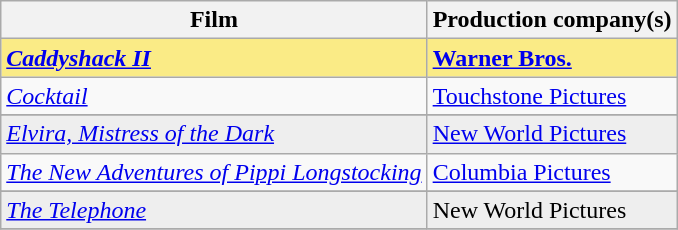<table class="wikitable">
<tr>
<th>Film</th>
<th>Production company(s)</th>
</tr>
<tr style="background:#FAEB86">
<td><strong><em><a href='#'>Caddyshack II</a></em></strong></td>
<td><strong><a href='#'>Warner Bros.</a></strong></td>
</tr>
<tr>
<td><em><a href='#'>Cocktail</a></em></td>
<td><a href='#'>Touchstone Pictures</a></td>
</tr>
<tr>
</tr>
<tr style="background:#eee;">
<td><em><a href='#'>Elvira, Mistress of the Dark</a></em></td>
<td><a href='#'>New World Pictures</a></td>
</tr>
<tr>
<td><em><a href='#'>The New Adventures of Pippi Longstocking</a></em></td>
<td><a href='#'>Columbia Pictures</a></td>
</tr>
<tr>
</tr>
<tr style="background:#eee;">
<td><em><a href='#'>The Telephone</a></em></td>
<td>New World Pictures</td>
</tr>
<tr>
</tr>
</table>
